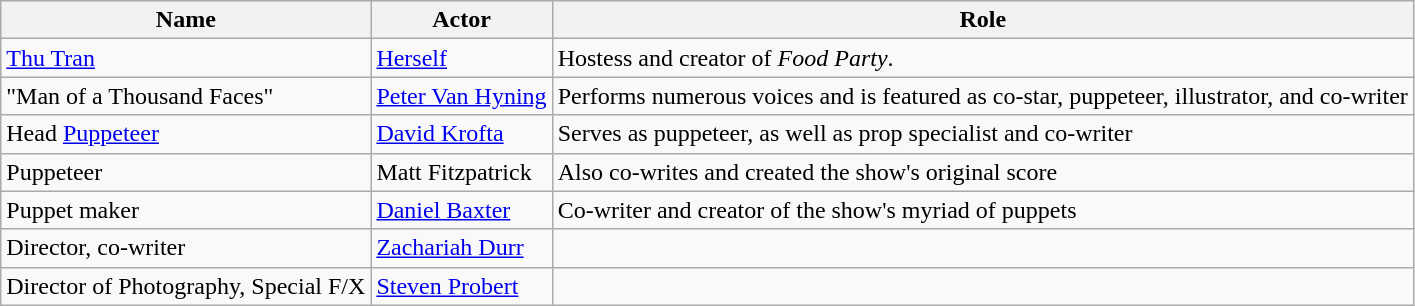<table class="wikitable">
<tr>
<th>Name</th>
<th>Actor</th>
<th>Role</th>
</tr>
<tr>
<td><a href='#'>Thu Tran</a></td>
<td><a href='#'>Herself</a></td>
<td>Hostess and creator of <em>Food Party</em>.</td>
</tr>
<tr>
<td>"Man of a Thousand Faces"</td>
<td><a href='#'>Peter Van Hyning</a></td>
<td>Performs numerous voices and is featured as co-star, puppeteer, illustrator, and co-writer</td>
</tr>
<tr>
<td>Head <a href='#'>Puppeteer</a></td>
<td><a href='#'>David Krofta</a></td>
<td>Serves as puppeteer, as well as prop specialist and co-writer</td>
</tr>
<tr>
<td>Puppeteer</td>
<td>Matt Fitzpatrick</td>
<td>Also co-writes and created the show's original score</td>
</tr>
<tr>
<td>Puppet maker</td>
<td><a href='#'>Daniel Baxter</a></td>
<td>Co-writer and creator of the show's myriad of puppets</td>
</tr>
<tr>
<td>Director, co-writer</td>
<td><a href='#'>Zachariah Durr</a></td>
<td></td>
</tr>
<tr>
<td>Director of Photography, Special F/X</td>
<td><a href='#'>Steven Probert</a></td>
<td></td>
</tr>
</table>
